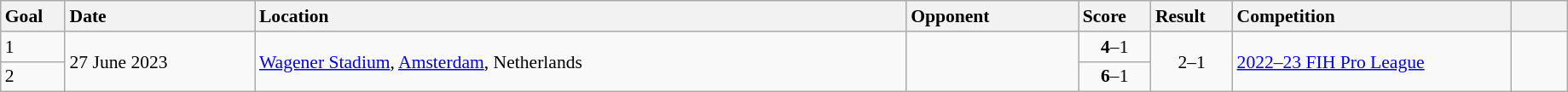<table class="wikitable sortable" style="font-size:90%" width=97%>
<tr>
<th style="width: 25px; text-align: left">Goal</th>
<th style="width: 100px; text-align: left">Date</th>
<th style="width: 360px; text-align: left">Location</th>
<th style="width: 90px; text-align: left">Opponent</th>
<th style="width: 30px; text-align: left">Score</th>
<th style="width: 30px; text-align: left">Result</th>
<th style="width: 150px; text-align: left">Competition</th>
<th style="width: 25px; text-align: left"></th>
</tr>
<tr>
<td>1</td>
<td rowspan=2>27 June 2023</td>
<td rowspan=2><a href='#'>Wagener Stadium</a>, <a href='#'>Amsterdam</a>, Netherlands</td>
<td rowspan=2></td>
<td align="center"><strong>4</strong>–1</td>
<td rowspan=2; align="center">2–1</td>
<td rowspan=2><a href='#'>2022–23 FIH Pro League</a></td>
<td rowspan=2></td>
</tr>
<tr>
<td>2</td>
<td align="center"><strong>6</strong>–1</td>
</tr>
</table>
